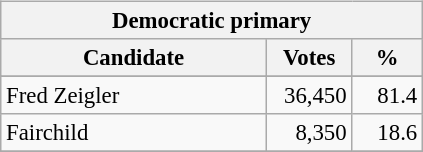<table class="wikitable" align="left" style="margin: 1em 1em 1em 0; font-size: 95%;">
<tr>
<th colspan="3">Democratic primary</th>
</tr>
<tr>
<th colspan="1" style="width: 170px">Candidate</th>
<th style="width: 50px">Votes</th>
<th style="width: 40px">%</th>
</tr>
<tr>
</tr>
<tr>
<td>Fred Zeigler</td>
<td align="right">36,450</td>
<td align="right">81.4</td>
</tr>
<tr>
<td>Fairchild</td>
<td align="right">8,350</td>
<td align="right">18.6</td>
</tr>
<tr>
</tr>
</table>
